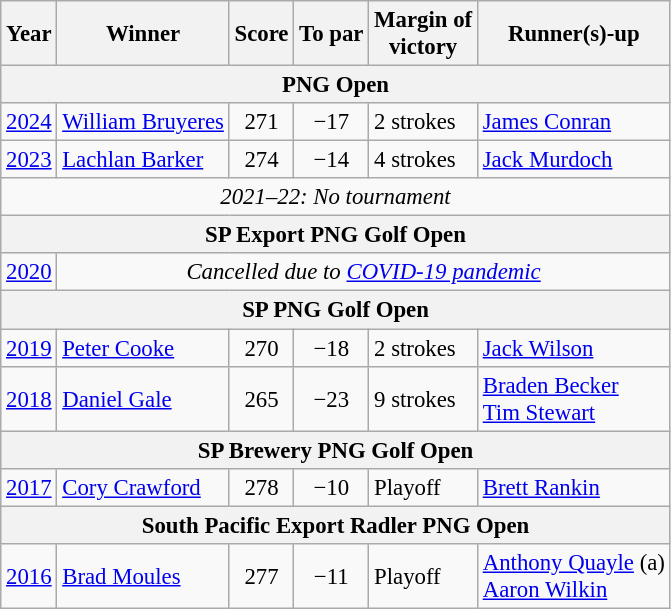<table class=wikitable style="font-size:95%">
<tr>
<th>Year</th>
<th>Winner</th>
<th>Score</th>
<th>To par</th>
<th>Margin of<br>victory</th>
<th>Runner(s)-up</th>
</tr>
<tr>
<th colspan=7>PNG Open</th>
</tr>
<tr>
<td><a href='#'>2024</a></td>
<td> <a href='#'>William Bruyeres</a></td>
<td align=center>271</td>
<td align=center>−17</td>
<td>2 strokes</td>
<td> <a href='#'>James Conran</a></td>
</tr>
<tr>
<td><a href='#'>2023</a></td>
<td> <a href='#'>Lachlan Barker</a></td>
<td align=center>274</td>
<td align=center>−14</td>
<td>4 strokes</td>
<td> <a href='#'>Jack Murdoch</a></td>
</tr>
<tr>
<td colspan=7 align=center><em>2021–22: No tournament</em></td>
</tr>
<tr>
<th colspan=7>SP Export PNG Golf Open</th>
</tr>
<tr>
<td><a href='#'>2020</a></td>
<td colspan=5 align=center><em>Cancelled due to <a href='#'>COVID-19 pandemic</a></em></td>
</tr>
<tr>
<th colspan=7>SP PNG Golf Open</th>
</tr>
<tr>
<td><a href='#'>2019</a></td>
<td> <a href='#'>Peter Cooke</a></td>
<td align=center>270</td>
<td align=center>−18</td>
<td>2 strokes</td>
<td> <a href='#'>Jack Wilson</a></td>
</tr>
<tr>
<td><a href='#'>2018</a></td>
<td> <a href='#'>Daniel Gale</a></td>
<td align=center>265</td>
<td align=center>−23</td>
<td>9 strokes</td>
<td> <a href='#'>Braden Becker</a><br> <a href='#'>Tim Stewart</a></td>
</tr>
<tr>
<th colspan=7>SP Brewery PNG Golf Open</th>
</tr>
<tr>
<td><a href='#'>2017</a></td>
<td> <a href='#'>Cory Crawford</a></td>
<td align=center>278</td>
<td align=center>−10</td>
<td>Playoff</td>
<td> <a href='#'>Brett Rankin</a></td>
</tr>
<tr>
<th colspan=7>South Pacific Export Radler PNG Open</th>
</tr>
<tr>
<td><a href='#'>2016</a></td>
<td> <a href='#'>Brad Moules</a></td>
<td align=center>277</td>
<td align=center>−11</td>
<td>Playoff</td>
<td> <a href='#'>Anthony Quayle</a> (a)<br> <a href='#'>Aaron Wilkin</a></td>
</tr>
</table>
